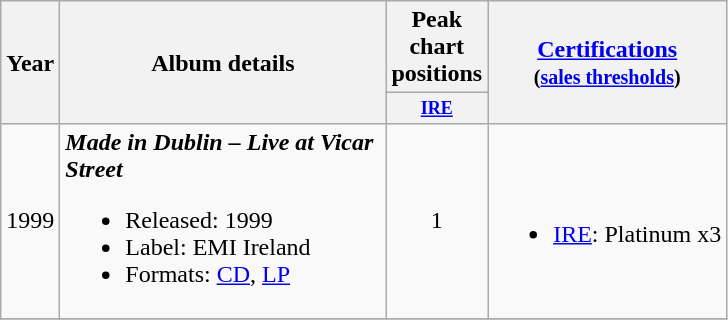<table class="wikitable" style="text-align:center;">
<tr>
<th rowspan="2">Year</th>
<th width="210" rowspan="2">Album details</th>
<th colspan="1">Peak chart positions</th>
<th rowspan="2"><a href='#'>Certifications</a><br><small>(<a href='#'>sales thresholds</a>)</small></th>
</tr>
<tr>
<th style="width:3em;font-size:75%"><a href='#'>IRE</a></th>
</tr>
<tr>
<td>1999</td>
<td align="left"><strong><em>Made in Dublin – Live at Vicar Street</em></strong><br><ul><li>Released: 1999</li><li>Label: EMI Ireland</li><li>Formats: <a href='#'>CD</a>, <a href='#'>LP</a></li></ul></td>
<td>1</td>
<td align="left"><br><ul><li><a href='#'>IRE</a>: Platinum x3</li></ul></td>
</tr>
<tr>
</tr>
</table>
